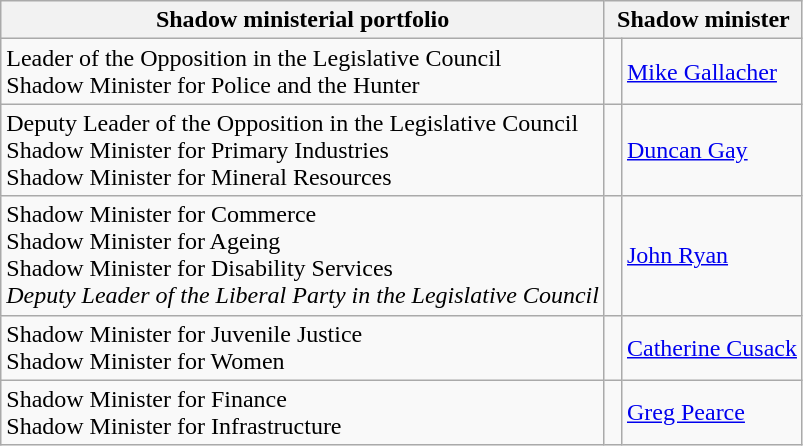<table class="wikitable">
<tr>
<th>Shadow ministerial portfolio</th>
<th colspan="2">Shadow minister</th>
</tr>
<tr>
<td>Leader of the Opposition in the Legislative Council<br>Shadow Minister for Police and the Hunter</td>
<td> </td>
<td><a href='#'>Mike Gallacher</a></td>
</tr>
<tr>
<td>Deputy Leader of the Opposition in the Legislative Council<br>Shadow Minister for Primary Industries<br>Shadow Minister for Mineral Resources</td>
<td> </td>
<td><a href='#'>Duncan Gay</a></td>
</tr>
<tr>
<td>Shadow Minister for Commerce<br>Shadow Minister for Ageing<br>Shadow Minister for Disability Services<br><em>Deputy Leader of the Liberal Party in the Legislative Council</em></td>
<td> </td>
<td><a href='#'>John Ryan</a></td>
</tr>
<tr>
<td>Shadow Minister for Juvenile Justice<br>Shadow Minister for Women</td>
<td> </td>
<td><a href='#'>Catherine Cusack</a></td>
</tr>
<tr>
<td>Shadow Minister for Finance<br>Shadow Minister for Infrastructure</td>
<td> </td>
<td><a href='#'>Greg Pearce</a></td>
</tr>
</table>
